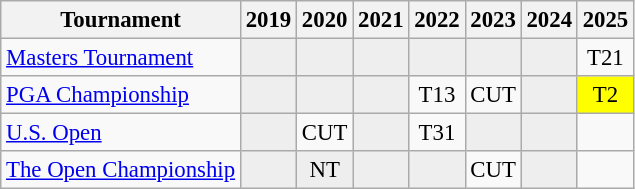<table class="wikitable" style="font-size:95%;text-align:center;">
<tr>
<th>Tournament</th>
<th>2019</th>
<th>2020</th>
<th>2021</th>
<th>2022</th>
<th>2023</th>
<th>2024</th>
<th>2025</th>
</tr>
<tr>
<td align=left><a href='#'>Masters Tournament</a></td>
<td style="background:#eeeeee;"></td>
<td style="background:#eeeeee;"></td>
<td style="background:#eeeeee;"></td>
<td style="background:#eeeeee;"></td>
<td style="background:#eeeeee;"></td>
<td style="background:#eeeeee;"></td>
<td>T21</td>
</tr>
<tr>
<td align=left><a href='#'>PGA Championship</a></td>
<td style="background:#eeeeee;"></td>
<td style="background:#eeeeee;"></td>
<td style="background:#eeeeee;"></td>
<td>T13</td>
<td>CUT</td>
<td style="background:#eeeeee;"></td>
<td style="background:yellow;">T2</td>
</tr>
<tr>
<td align=left><a href='#'>U.S. Open</a></td>
<td style="background:#eeeeee;"></td>
<td>CUT</td>
<td style="background:#eeeeee;"></td>
<td>T31</td>
<td style="background:#eeeeee;"></td>
<td style="background:#eeeeee;"></td>
<td></td>
</tr>
<tr>
<td align=left><a href='#'>The Open Championship</a></td>
<td style="background:#eeeeee;"></td>
<td style="background:#eeeeee;">NT</td>
<td style="background:#eeeeee;"></td>
<td style="background:#eeeeee;"></td>
<td>CUT</td>
<td style="background:#eeeeee;"></td>
<td></td>
</tr>
</table>
